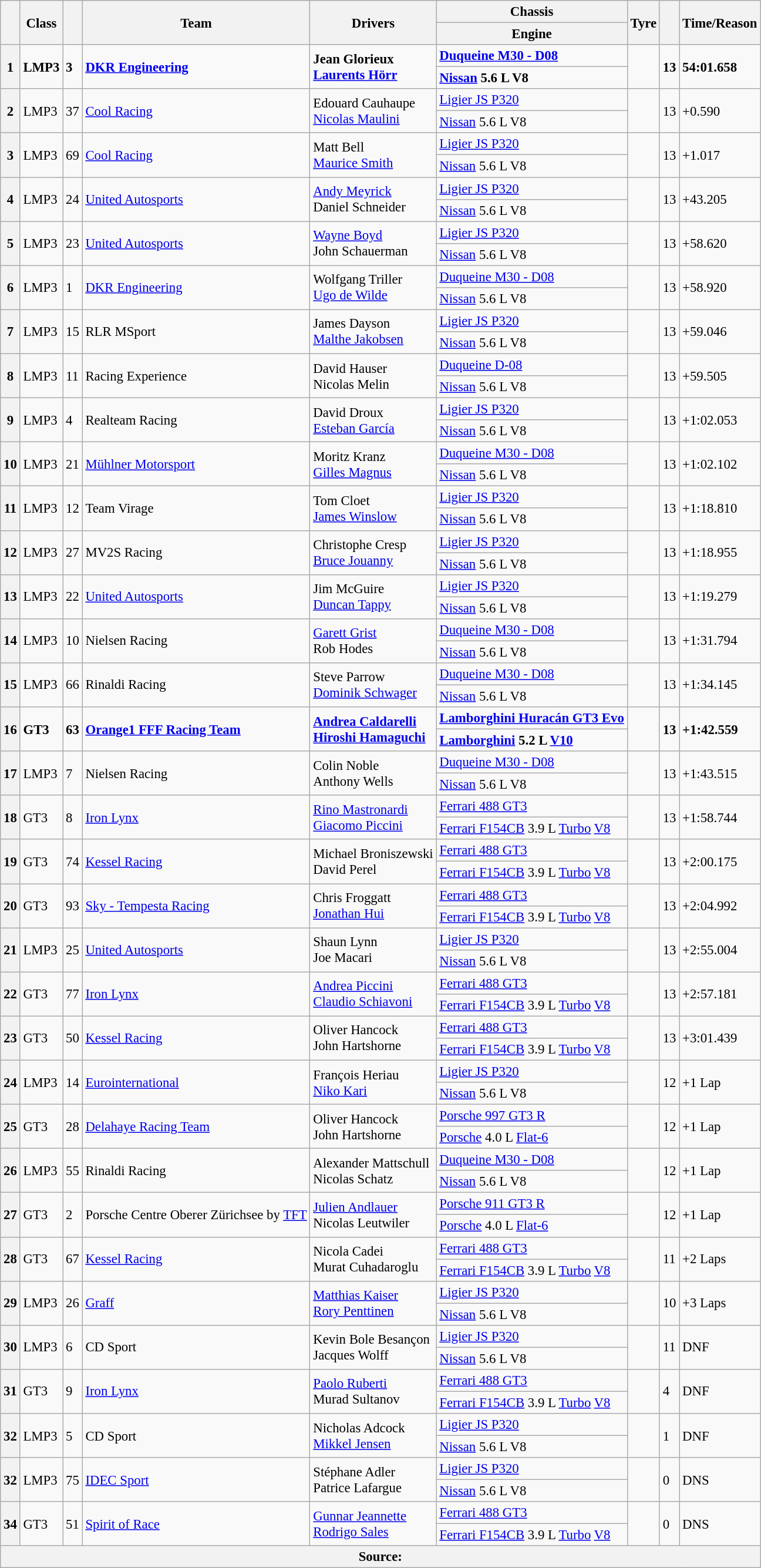<table class="wikitable" style="font-size: 95%;">
<tr>
<th rowspan=2></th>
<th rowspan=2>Class</th>
<th rowspan=2></th>
<th rowspan=2>Team</th>
<th rowspan=2>Drivers</th>
<th scope=col>Chassis</th>
<th rowspan=2>Tyre</th>
<th rowspan=2></th>
<th rowspan=2>Time/Reason</th>
</tr>
<tr>
<th scope=col>Engine</th>
</tr>
<tr style="font-weight:bold">
<th rowspan=2>1</th>
<td rowspan=2>LMP3</td>
<td rowspan=2>3</td>
<td rowspan=2> <a href='#'>DKR Engineering</a></td>
<td rowspan=2> Jean Glorieux<br> <a href='#'>Laurents Hörr</a></td>
<td><a href='#'>Duqueine M30 - D08</a></td>
<td rowspan=2></td>
<td rowspan=2>13</td>
<td rowspan=2>54:01.658</td>
</tr>
<tr style="font-weight:bold">
<td><a href='#'>Nissan</a> 5.6 L V8</td>
</tr>
<tr>
<th rowspan=2>2</th>
<td rowspan=2>LMP3</td>
<td rowspan=2>37</td>
<td rowspan=2> <a href='#'>Cool Racing</a></td>
<td rowspan=2> Edouard Cauhaupe<br> <a href='#'>Nicolas Maulini</a></td>
<td><a href='#'>Ligier JS P320</a></td>
<td rowspan=2></td>
<td rowspan=2>13</td>
<td rowspan=2>+0.590</td>
</tr>
<tr>
<td><a href='#'>Nissan</a> 5.6 L V8</td>
</tr>
<tr>
<th rowspan=2>3</th>
<td rowspan=2>LMP3</td>
<td rowspan=2>69</td>
<td rowspan=2> <a href='#'>Cool Racing</a></td>
<td rowspan=2> Matt Bell<br> <a href='#'>Maurice Smith</a></td>
<td><a href='#'>Ligier JS P320</a></td>
<td rowspan=2></td>
<td rowspan=2>13</td>
<td rowspan=2>+1.017</td>
</tr>
<tr>
<td><a href='#'>Nissan</a> 5.6 L V8</td>
</tr>
<tr>
<th rowspan=2>4</th>
<td rowspan=2>LMP3</td>
<td rowspan=2>24</td>
<td rowspan=2> <a href='#'>United Autosports</a></td>
<td rowspan=2> <a href='#'>Andy Meyrick</a><br> Daniel Schneider</td>
<td><a href='#'>Ligier JS P320</a></td>
<td rowspan=2></td>
<td rowspan=2>13</td>
<td rowspan=2>+43.205</td>
</tr>
<tr>
<td><a href='#'>Nissan</a> 5.6 L V8</td>
</tr>
<tr>
<th rowspan=2>5</th>
<td rowspan=2>LMP3</td>
<td rowspan=2>23</td>
<td rowspan=2> <a href='#'>United Autosports</a></td>
<td rowspan=2> <a href='#'>Wayne Boyd</a><br> John Schauerman</td>
<td><a href='#'>Ligier JS P320</a></td>
<td rowspan=2></td>
<td rowspan=2>13</td>
<td rowspan=2>+58.620</td>
</tr>
<tr>
<td><a href='#'>Nissan</a> 5.6 L V8</td>
</tr>
<tr>
<th rowspan=2>6</th>
<td rowspan=2>LMP3</td>
<td rowspan=2>1</td>
<td rowspan=2> <a href='#'>DKR Engineering</a></td>
<td rowspan=2> Wolfgang Triller<br> <a href='#'>Ugo de Wilde</a></td>
<td><a href='#'>Duqueine M30 - D08</a></td>
<td rowspan=2></td>
<td rowspan=2>13</td>
<td rowspan=2>+58.920</td>
</tr>
<tr>
<td><a href='#'>Nissan</a> 5.6 L V8</td>
</tr>
<tr>
<th rowspan=2>7</th>
<td rowspan=2>LMP3</td>
<td rowspan=2>15</td>
<td rowspan=2> RLR MSport</td>
<td rowspan=2> James Dayson<br> <a href='#'>Malthe Jakobsen</a></td>
<td><a href='#'>Ligier JS P320</a></td>
<td rowspan=2></td>
<td rowspan=2>13</td>
<td rowspan=2>+59.046</td>
</tr>
<tr>
<td><a href='#'>Nissan</a> 5.6 L V8</td>
</tr>
<tr>
<th rowspan=2>8</th>
<td rowspan=2>LMP3</td>
<td rowspan=2>11</td>
<td rowspan=2> Racing Experience</td>
<td rowspan=2> David Hauser<br> Nicolas Melin</td>
<td><a href='#'>Duqueine D-08</a></td>
<td rowspan=2></td>
<td rowspan=2>13</td>
<td rowspan=2>+59.505</td>
</tr>
<tr>
<td><a href='#'>Nissan</a> 5.6 L V8</td>
</tr>
<tr>
<th rowspan=2>9</th>
<td rowspan=2>LMP3</td>
<td rowspan=2>4</td>
<td rowspan=2> Realteam Racing</td>
<td rowspan=2> David Droux<br> <a href='#'>Esteban García</a></td>
<td><a href='#'>Ligier JS P320</a></td>
<td rowspan=2></td>
<td rowspan=2>13</td>
<td rowspan=2>+1:02.053</td>
</tr>
<tr>
<td><a href='#'>Nissan</a> 5.6 L V8</td>
</tr>
<tr>
<th rowspan=2>10</th>
<td rowspan=2>LMP3</td>
<td rowspan=2>21</td>
<td rowspan=2> <a href='#'>Mühlner Motorsport</a></td>
<td rowspan=2> Moritz Kranz<br> <a href='#'>Gilles Magnus</a></td>
<td><a href='#'>Duqueine M30 - D08</a></td>
<td rowspan=2></td>
<td rowspan=2>13</td>
<td rowspan=2>+1:02.102</td>
</tr>
<tr>
<td><a href='#'>Nissan</a> 5.6 L V8</td>
</tr>
<tr>
<th rowspan=2>11</th>
<td rowspan=2>LMP3</td>
<td rowspan=2>12</td>
<td rowspan=2> Team Virage</td>
<td rowspan=2> Tom Cloet<br> <a href='#'>James Winslow</a></td>
<td><a href='#'>Ligier JS P320</a></td>
<td rowspan=2></td>
<td rowspan=2>13</td>
<td rowspan=2>+1:18.810</td>
</tr>
<tr>
<td><a href='#'>Nissan</a> 5.6 L V8</td>
</tr>
<tr>
<th rowspan=2>12</th>
<td rowspan=2>LMP3</td>
<td rowspan=2>27</td>
<td rowspan=2> MV2S Racing</td>
<td rowspan=2> Christophe Cresp<br> <a href='#'>Bruce Jouanny</a></td>
<td><a href='#'>Ligier JS P320</a></td>
<td rowspan=2></td>
<td rowspan=2>13</td>
<td rowspan=2>+1:18.955</td>
</tr>
<tr>
<td><a href='#'>Nissan</a> 5.6 L V8</td>
</tr>
<tr>
<th rowspan=2>13</th>
<td rowspan=2>LMP3</td>
<td rowspan=2>22</td>
<td rowspan=2> <a href='#'>United Autosports</a></td>
<td rowspan=2> Jim McGuire<br> <a href='#'>Duncan Tappy</a></td>
<td><a href='#'>Ligier JS P320</a></td>
<td rowspan=2></td>
<td rowspan=2>13</td>
<td rowspan=2>+1:19.279</td>
</tr>
<tr>
<td><a href='#'>Nissan</a> 5.6 L V8</td>
</tr>
<tr>
<th rowspan=2>14</th>
<td rowspan=2>LMP3</td>
<td rowspan=2>10</td>
<td rowspan=2> Nielsen Racing</td>
<td rowspan=2> <a href='#'>Garett Grist</a><br> Rob Hodes</td>
<td><a href='#'>Duqueine M30 - D08</a></td>
<td rowspan=2></td>
<td rowspan=2>13</td>
<td rowspan=2>+1:31.794</td>
</tr>
<tr>
<td><a href='#'>Nissan</a> 5.6 L V8</td>
</tr>
<tr>
<th rowspan=2>15</th>
<td rowspan=2>LMP3</td>
<td rowspan=2>66</td>
<td rowspan=2> Rinaldi Racing</td>
<td rowspan=2> Steve Parrow<br> <a href='#'>Dominik Schwager</a></td>
<td><a href='#'>Duqueine M30 - D08</a></td>
<td rowspan=2></td>
<td rowspan=2>13</td>
<td rowspan=2>+1:34.145</td>
</tr>
<tr>
<td><a href='#'>Nissan</a> 5.6 L V8</td>
</tr>
<tr style="font-weight:bold">
<th rowspan=2>16</th>
<td rowspan=2>GT3</td>
<td rowspan=2>63</td>
<td rowspan=2> <a href='#'>Orange1 FFF Racing Team</a></td>
<td rowspan=2> <a href='#'>Andrea Caldarelli</a><br> <a href='#'>Hiroshi Hamaguchi</a></td>
<td><a href='#'>Lamborghini Huracán GT3 Evo</a></td>
<td rowspan=2></td>
<td rowspan=2>13</td>
<td rowspan=2>+1:42.559</td>
</tr>
<tr style="font-weight:bold">
<td><a href='#'>Lamborghini</a> 5.2 L <a href='#'>V10</a></td>
</tr>
<tr>
<th rowspan=2>17</th>
<td rowspan=2>LMP3</td>
<td rowspan=2>7</td>
<td rowspan=2> Nielsen Racing</td>
<td rowspan=2> Colin Noble<br> Anthony Wells</td>
<td><a href='#'>Duqueine M30 - D08</a></td>
<td rowspan=2></td>
<td rowspan=2>13</td>
<td rowspan=2>+1:43.515</td>
</tr>
<tr>
<td><a href='#'>Nissan</a> 5.6 L V8</td>
</tr>
<tr>
<th rowspan=2>18</th>
<td rowspan=2>GT3</td>
<td rowspan=2>8</td>
<td rowspan=2> <a href='#'>Iron Lynx</a></td>
<td rowspan=2> <a href='#'>Rino Mastronardi</a><br> <a href='#'>Giacomo Piccini</a></td>
<td><a href='#'>Ferrari 488 GT3</a></td>
<td rowspan=2></td>
<td rowspan=2>13</td>
<td rowspan=2>+1:58.744</td>
</tr>
<tr>
<td><a href='#'>Ferrari F154CB</a> 3.9 L <a href='#'>Turbo</a> <a href='#'>V8</a></td>
</tr>
<tr>
<th rowspan=2>19</th>
<td rowspan=2>GT3</td>
<td rowspan=2>74</td>
<td rowspan=2> <a href='#'>Kessel Racing</a></td>
<td rowspan=2> Michael Broniszewski<br> David Perel</td>
<td><a href='#'>Ferrari 488 GT3</a></td>
<td rowspan=2></td>
<td rowspan=2>13</td>
<td rowspan=2>+2:00.175</td>
</tr>
<tr>
<td><a href='#'>Ferrari F154CB</a> 3.9 L <a href='#'>Turbo</a> <a href='#'>V8</a></td>
</tr>
<tr>
<th rowspan=2>20</th>
<td rowspan=2>GT3</td>
<td rowspan=2>93</td>
<td rowspan=2> <a href='#'>Sky - Tempesta Racing</a></td>
<td rowspan=2> Chris Froggatt<br> <a href='#'>Jonathan Hui</a></td>
<td><a href='#'>Ferrari 488 GT3</a></td>
<td rowspan=2></td>
<td rowspan=2>13</td>
<td rowspan=2>+2:04.992</td>
</tr>
<tr>
<td><a href='#'>Ferrari F154CB</a> 3.9 L <a href='#'>Turbo</a> <a href='#'>V8</a></td>
</tr>
<tr>
<th rowspan=2>21</th>
<td rowspan=2>LMP3</td>
<td rowspan=2>25</td>
<td rowspan=2> <a href='#'>United Autosports</a></td>
<td rowspan=2> Shaun Lynn<br> Joe Macari</td>
<td><a href='#'>Ligier JS P320</a></td>
<td rowspan=2></td>
<td rowspan=2>13</td>
<td rowspan=2>+2:55.004</td>
</tr>
<tr>
<td><a href='#'>Nissan</a> 5.6 L V8</td>
</tr>
<tr>
<th rowspan=2>22</th>
<td rowspan=2>GT3</td>
<td rowspan=2>77</td>
<td rowspan=2> <a href='#'>Iron Lynx</a></td>
<td rowspan=2> <a href='#'>Andrea Piccini</a><br> <a href='#'>Claudio Schiavoni</a></td>
<td><a href='#'>Ferrari 488 GT3</a></td>
<td rowspan=2></td>
<td rowspan=2>13</td>
<td rowspan=2>+2:57.181</td>
</tr>
<tr>
<td><a href='#'>Ferrari F154CB</a> 3.9 L <a href='#'>Turbo</a> <a href='#'>V8</a></td>
</tr>
<tr>
<th rowspan=2>23</th>
<td rowspan=2>GT3</td>
<td rowspan=2>50</td>
<td rowspan=2> <a href='#'>Kessel Racing</a></td>
<td rowspan=2> Oliver Hancock<br> John Hartshorne</td>
<td><a href='#'>Ferrari 488 GT3</a></td>
<td rowspan=2></td>
<td rowspan=2>13</td>
<td rowspan=2>+3:01.439</td>
</tr>
<tr>
<td><a href='#'>Ferrari F154CB</a> 3.9 L <a href='#'>Turbo</a> <a href='#'>V8</a></td>
</tr>
<tr>
<th rowspan=2>24</th>
<td rowspan=2>LMP3</td>
<td rowspan=2>14</td>
<td rowspan=2> <a href='#'>Eurointernational</a></td>
<td rowspan=2> François Heriau<br> <a href='#'>Niko Kari</a></td>
<td><a href='#'>Ligier JS P320</a></td>
<td rowspan=2></td>
<td rowspan=2>12</td>
<td rowspan=2>+1 Lap</td>
</tr>
<tr>
<td><a href='#'>Nissan</a> 5.6 L V8</td>
</tr>
<tr>
<th rowspan=2>25</th>
<td rowspan=2>GT3</td>
<td rowspan=2>28</td>
<td rowspan=2> <a href='#'>Delahaye Racing Team</a></td>
<td rowspan=2> Oliver Hancock<br> John Hartshorne</td>
<td><a href='#'>Porsche 997 GT3 R</a></td>
<td rowspan=2></td>
<td rowspan=2>12</td>
<td rowspan=2>+1 Lap</td>
</tr>
<tr>
<td><a href='#'>Porsche</a> 4.0 L <a href='#'>Flat-6</a></td>
</tr>
<tr>
<th rowspan=2>26</th>
<td rowspan=2>LMP3</td>
<td rowspan=2>55</td>
<td rowspan=2> Rinaldi Racing</td>
<td rowspan=2> Alexander Mattschull<br> Nicolas Schatz</td>
<td><a href='#'>Duqueine M30 - D08</a></td>
<td rowspan=2></td>
<td rowspan=2>12</td>
<td rowspan=2>+1 Lap</td>
</tr>
<tr>
<td><a href='#'>Nissan</a> 5.6 L V8</td>
</tr>
<tr>
<th rowspan=2>27</th>
<td rowspan=2>GT3</td>
<td rowspan=2>2</td>
<td rowspan=2> Porsche Centre Oberer Zürichsee by <a href='#'>TFT</a></td>
<td rowspan=2> <a href='#'>Julien Andlauer</a><br> Nicolas Leutwiler</td>
<td><a href='#'>Porsche 911 GT3 R</a></td>
<td rowspan=2></td>
<td rowspan=2>12</td>
<td rowspan=2>+1 Lap</td>
</tr>
<tr>
<td><a href='#'>Porsche</a> 4.0 L <a href='#'>Flat-6</a></td>
</tr>
<tr>
<th rowspan=2>28</th>
<td rowspan=2>GT3</td>
<td rowspan=2>67</td>
<td rowspan=2> <a href='#'>Kessel Racing</a></td>
<td rowspan=2> Nicola Cadei<br> Murat Cuhadaroglu</td>
<td><a href='#'>Ferrari 488 GT3</a></td>
<td rowspan=2></td>
<td rowspan=2>11</td>
<td rowspan=2>+2 Laps</td>
</tr>
<tr>
<td><a href='#'>Ferrari F154CB</a> 3.9 L <a href='#'>Turbo</a> <a href='#'>V8</a></td>
</tr>
<tr>
<th rowspan=2>29</th>
<td rowspan=2>LMP3</td>
<td rowspan=2>26</td>
<td rowspan=2> <a href='#'>Graff</a></td>
<td rowspan=2> <a href='#'>Matthias Kaiser</a><br> <a href='#'>Rory Penttinen</a></td>
<td><a href='#'>Ligier JS P320</a></td>
<td rowspan=2></td>
<td rowspan=2>10</td>
<td rowspan=2>+3 Laps</td>
</tr>
<tr>
<td><a href='#'>Nissan</a> 5.6 L V8</td>
</tr>
<tr>
<th rowspan=2>30</th>
<td rowspan=2>LMP3</td>
<td rowspan=2>6</td>
<td rowspan=2> CD Sport</td>
<td rowspan=2> Kevin Bole Besançon<br> Jacques Wolff</td>
<td><a href='#'>Ligier JS P320</a></td>
<td rowspan=2></td>
<td rowspan=2>11</td>
<td rowspan=2>DNF</td>
</tr>
<tr>
<td><a href='#'>Nissan</a> 5.6 L V8</td>
</tr>
<tr>
<th rowspan=2>31</th>
<td rowspan=2>GT3</td>
<td rowspan=2>9</td>
<td rowspan=2> <a href='#'>Iron Lynx</a></td>
<td rowspan=2> <a href='#'>Paolo Ruberti</a><br> Murad Sultanov</td>
<td><a href='#'>Ferrari 488 GT3</a></td>
<td rowspan=2></td>
<td rowspan=2>4</td>
<td rowspan=2>DNF</td>
</tr>
<tr>
<td><a href='#'>Ferrari F154CB</a> 3.9 L <a href='#'>Turbo</a> <a href='#'>V8</a></td>
</tr>
<tr>
<th rowspan=2>32</th>
<td rowspan=2>LMP3</td>
<td rowspan=2>5</td>
<td rowspan=2> CD Sport</td>
<td rowspan=2> Nicholas Adcock<br> <a href='#'>Mikkel Jensen</a></td>
<td><a href='#'>Ligier JS P320</a></td>
<td rowspan=2></td>
<td rowspan=2>1</td>
<td rowspan=2>DNF</td>
</tr>
<tr>
<td><a href='#'>Nissan</a> 5.6 L V8</td>
</tr>
<tr>
<th rowspan=2>32</th>
<td rowspan=2>LMP3</td>
<td rowspan=2>75</td>
<td rowspan=2> <a href='#'>IDEC Sport</a></td>
<td rowspan=2> Stéphane Adler<br> Patrice Lafargue</td>
<td><a href='#'>Ligier JS P320</a></td>
<td rowspan=2></td>
<td rowspan=2>0</td>
<td rowspan=2>DNS</td>
</tr>
<tr>
<td><a href='#'>Nissan</a> 5.6 L V8</td>
</tr>
<tr>
<th rowspan=2>34</th>
<td rowspan=2>GT3</td>
<td rowspan=2>51</td>
<td rowspan=2> <a href='#'>Spirit of Race</a></td>
<td rowspan=2> <a href='#'>Gunnar Jeannette</a><br> <a href='#'>Rodrigo Sales</a></td>
<td><a href='#'>Ferrari 488 GT3</a></td>
<td rowspan=2></td>
<td rowspan=2>0</td>
<td rowspan=2>DNS</td>
</tr>
<tr>
<td><a href='#'>Ferrari F154CB</a> 3.9 L <a href='#'>Turbo</a> <a href='#'>V8</a></td>
</tr>
<tr>
<th colspan="9">Source:</th>
</tr>
</table>
